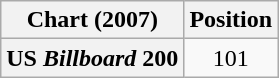<table class="wikitable plainrowheaders" style="text-align:center">
<tr>
<th scope="col">Chart (2007)</th>
<th scope="col">Position</th>
</tr>
<tr>
<th scope="row">US <em>Billboard</em> 200</th>
<td>101</td>
</tr>
</table>
